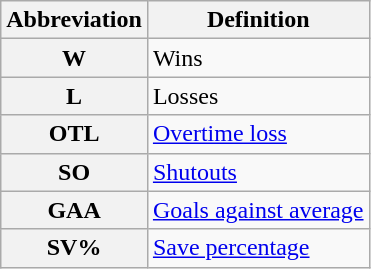<table class="wikitable">
<tr>
<th scope="col">Abbreviation</th>
<th scope="col">Definition</th>
</tr>
<tr>
<th scope="row">W</th>
<td>Wins</td>
</tr>
<tr>
<th scope="row">L</th>
<td>Losses</td>
</tr>
<tr>
<th scope="row">OTL</th>
<td><a href='#'>Overtime loss</a></td>
</tr>
<tr>
<th scope="row">SO</th>
<td><a href='#'>Shutouts</a></td>
</tr>
<tr>
<th scope="row">GAA</th>
<td><a href='#'>Goals against average</a></td>
</tr>
<tr>
<th scope="row">SV%</th>
<td><a href='#'>Save percentage</a></td>
</tr>
</table>
